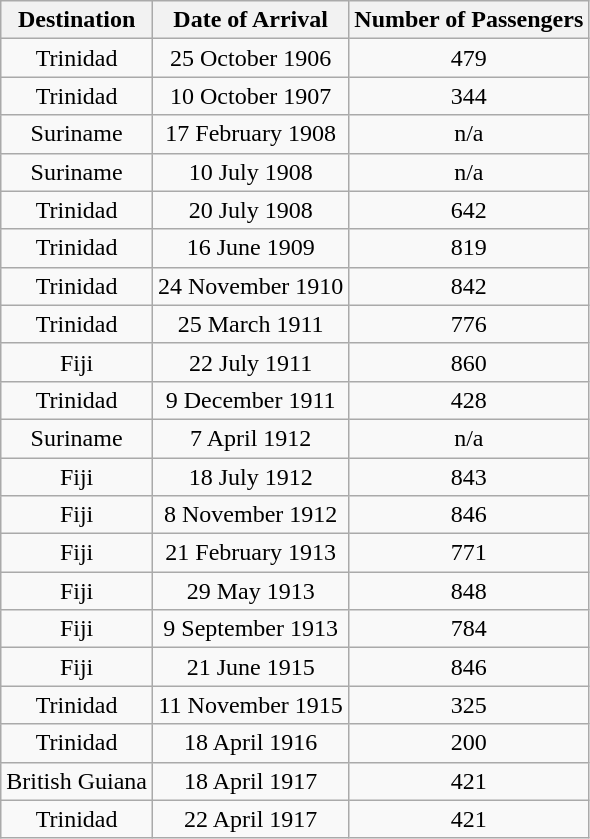<table class="wikitable">
<tr ---->
<th>Destination</th>
<th>Date of Arrival</th>
<th>Number of Passengers</th>
</tr>
<tr ---- align ="center">
<td>Trinidad</td>
<td>25 October 1906</td>
<td>479</td>
</tr>
<tr ---- align ="center">
<td>Trinidad</td>
<td>10 October 1907</td>
<td>344</td>
</tr>
<tr ---- align ="center">
<td>Suriname</td>
<td>17 February 1908</td>
<td>n/a</td>
</tr>
<tr ---- align ="center">
<td>Suriname</td>
<td>10 July 1908</td>
<td>n/a</td>
</tr>
<tr ---- align ="center">
<td>Trinidad</td>
<td>20 July 1908</td>
<td>642</td>
</tr>
<tr ---- align ="center">
<td>Trinidad</td>
<td>16 June 1909</td>
<td>819</td>
</tr>
<tr ---- align ="center">
<td>Trinidad</td>
<td>24 November 1910</td>
<td>842</td>
</tr>
<tr ---- align ="center">
<td>Trinidad</td>
<td>25 March 1911</td>
<td>776</td>
</tr>
<tr ---- align ="center">
<td>Fiji</td>
<td>22 July 1911</td>
<td>860</td>
</tr>
<tr ---- align ="center">
<td>Trinidad</td>
<td>9 December 1911</td>
<td>428</td>
</tr>
<tr ---- align ="center">
<td>Suriname</td>
<td>7 April 1912</td>
<td>n/a</td>
</tr>
<tr ---- align ="center">
<td>Fiji</td>
<td>18 July 1912</td>
<td>843</td>
</tr>
<tr ---- align ="center">
<td>Fiji</td>
<td>8 November 1912</td>
<td>846</td>
</tr>
<tr ---- align ="center">
<td>Fiji</td>
<td>21 February 1913</td>
<td>771</td>
</tr>
<tr ---- align ="center">
<td>Fiji</td>
<td>29 May 1913</td>
<td>848</td>
</tr>
<tr ---- align ="center">
<td>Fiji</td>
<td>9 September 1913</td>
<td>784</td>
</tr>
<tr ---- align ="center">
<td>Fiji</td>
<td>21 June 1915</td>
<td>846</td>
</tr>
<tr ---- align ="center">
<td>Trinidad</td>
<td>11 November 1915</td>
<td>325</td>
</tr>
<tr ---- align ="center">
<td>Trinidad</td>
<td>18 April 1916</td>
<td>200</td>
</tr>
<tr ---- align ="center">
<td>British Guiana</td>
<td>18 April 1917</td>
<td>421</td>
</tr>
<tr ---- align ="center">
<td>Trinidad</td>
<td>22 April 1917</td>
<td>421</td>
</tr>
</table>
